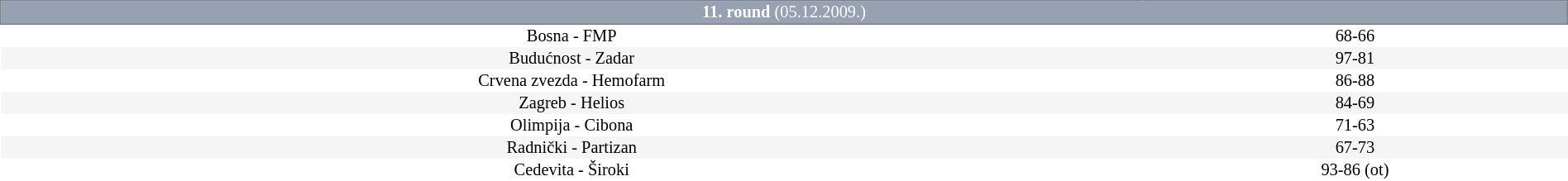<table border=0 cellspacing=0 cellpadding=1em style="font-size: 85%; border-collapse: collapse;width:100%;">
<tr>
<td colspan=5 bgcolor=#98A1B2 style="border:1px solid #7A8392; text-align:center; color:#FFFFFF;"><strong>11. round</strong> (05.12.2009.)</td>
</tr>
<tr align=center bgcolor=#FFFFFF>
<td>Bosna - FMP</td>
<td>68-66</td>
</tr>
<tr align=center bgcolor=#f5f5f5>
<td>Budućnost - Zadar</td>
<td>97-81</td>
</tr>
<tr align=center bgcolor=#FFFFFF>
<td>Crvena zvezda - Hemofarm</td>
<td>86-88</td>
</tr>
<tr align=center bgcolor=#f5f5f5>
<td>Zagreb - Helios</td>
<td>84-69</td>
</tr>
<tr align=center bgcolor=#FFFFFF>
<td>Olimpija - Cibona</td>
<td>71-63</td>
</tr>
<tr align=center bgcolor=#f5f5f5>
<td>Radnički - Partizan</td>
<td>67-73</td>
</tr>
<tr align=center bgcolor=#FFFFFF>
<td>Cedevita - Široki</td>
<td>93-86 (ot)</td>
</tr>
</table>
